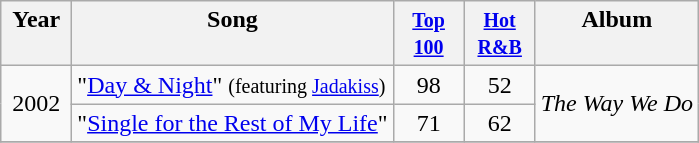<table class="wikitable">
<tr>
<th align="center" valign="top" width="40">Year</th>
<th align="left" valign="top">Song</th>
<th align="center" valign="top" width="40"><small><a href='#'>Top 100</a></small></th>
<th align="center" valign="top" width="40"><small><a href='#'>Hot R&B</a></small></th>
<th align="left" valign="top">Album</th>
</tr>
<tr>
<td align="center" valign="center" rowspan="2">2002</td>
<td align="left" valign="center">"<a href='#'>Day & Night</a>" <small>(featuring <a href='#'>Jadakiss</a>)</small></td>
<td align="center" valign="top">98</td>
<td align="center" valign="top">52</td>
<td align="left" valign="center" rowspan="2"><em>The Way We Do</em></td>
</tr>
<tr>
<td align="left" valign="top">"<a href='#'>Single for the Rest of My Life</a>"</td>
<td align="center" valign="top">71</td>
<td align="center" valign="top">62</td>
</tr>
<tr>
</tr>
</table>
